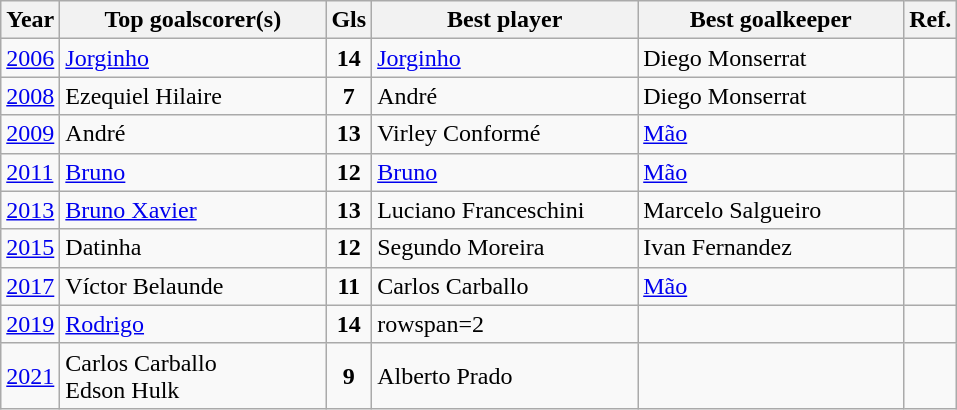<table class="wikitable">
<tr>
<th>Year</th>
<th width=170>Top goalscorer(s)</th>
<th>Gls</th>
<th width=170>Best player</th>
<th width=170>Best goalkeeper</th>
<th>Ref.</th>
</tr>
<tr>
<td> <a href='#'>2006</a></td>
<td> <a href='#'>Jorginho</a></td>
<td align=center><strong>14</strong></td>
<td> <a href='#'>Jorginho</a></td>
<td> Diego Monserrat</td>
<td></td>
</tr>
<tr>
<td> <a href='#'>2008</a></td>
<td> Ezequiel Hilaire</td>
<td align=center><strong>7</strong></td>
<td> André</td>
<td> Diego Monserrat</td>
<td></td>
</tr>
<tr>
<td> <a href='#'>2009</a></td>
<td> André</td>
<td align=center><strong>13</strong></td>
<td> Virley Conformé</td>
<td> <a href='#'>Mão</a></td>
<td></td>
</tr>
<tr>
<td> <a href='#'>2011</a></td>
<td> <a href='#'>Bruno</a></td>
<td align=center><strong>12</strong></td>
<td> <a href='#'>Bruno</a></td>
<td> <a href='#'>Mão</a></td>
<td></td>
</tr>
<tr>
<td> <a href='#'>2013</a></td>
<td> <a href='#'>Bruno Xavier</a></td>
<td align=center><strong>13</strong></td>
<td> Luciano Franceschini</td>
<td> Marcelo Salgueiro</td>
<td></td>
</tr>
<tr>
<td> <a href='#'>2015</a></td>
<td> Datinha</td>
<td align=center><strong>12</strong></td>
<td> Segundo Moreira</td>
<td> Ivan Fernandez</td>
<td></td>
</tr>
<tr>
<td> <a href='#'>2017</a></td>
<td> Víctor Belaunde</td>
<td align=center><strong>11</strong></td>
<td> Carlos Carballo</td>
<td> <a href='#'>Mão</a></td>
<td></td>
</tr>
<tr>
<td> <a href='#'>2019</a></td>
<td> <a href='#'>Rodrigo</a></td>
<td align=center><strong>14</strong></td>
<td>rowspan=2 </td>
<td></td>
<td></td>
</tr>
<tr>
<td> <a href='#'>2021</a></td>
<td> Carlos Carballo<br> Edson Hulk</td>
<td align=center><strong>9</strong></td>
<td> Alberto Prado</td>
<td></td>
</tr>
</table>
